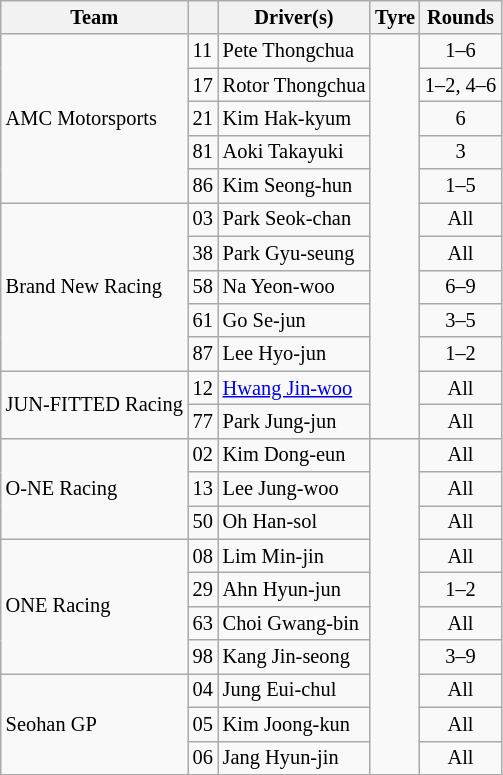<table class="wikitable" style="font-size: 85%;">
<tr>
<th>Team</th>
<th></th>
<th class="unsortable">Driver(s)</th>
<th>Tyre</th>
<th>Rounds</th>
</tr>
<tr>
<td rowspan=5>AMC Motorsports</td>
<td>11</td>
<td> Pete Thongchua</td>
<td align="center" rowspan=12></td>
<td align="center">1–6</td>
</tr>
<tr>
<td>17</td>
<td> Rotor Thongchua</td>
<td align="center">1–2, 4–6</td>
</tr>
<tr>
<td>21</td>
<td> Kim Hak-kyum</td>
<td align="center">6</td>
</tr>
<tr>
<td>81</td>
<td> Aoki Takayuki</td>
<td align="center">3</td>
</tr>
<tr>
<td>86</td>
<td> Kim Seong-hun</td>
<td align="center">1–5</td>
</tr>
<tr>
<td rowspan=5>Brand New Racing</td>
<td>03</td>
<td> Park Seok-chan</td>
<td align=center>All</td>
</tr>
<tr>
<td>38</td>
<td> Park Gyu-seung</td>
<td align=center>All</td>
</tr>
<tr>
<td>58</td>
<td> Na Yeon-woo</td>
<td align=center>6–9</td>
</tr>
<tr>
<td>61</td>
<td> Go Se-jun</td>
<td align=center>3–5</td>
</tr>
<tr>
<td>87</td>
<td> Lee Hyo-jun</td>
<td align=center>1–2</td>
</tr>
<tr>
<td rowspan=2>JUN-FITTED Racing</td>
<td>12</td>
<td> <a href='#'>Hwang Jin-woo</a></td>
<td align=center>All</td>
</tr>
<tr>
<td>77</td>
<td> Park Jung-jun</td>
<td align=center>All</td>
</tr>
<tr>
<td rowspan=3>O-NE Racing</td>
<td>02</td>
<td> Kim Dong-eun</td>
<td align="center" rowspan=10></td>
<td align=center>All</td>
</tr>
<tr>
<td>13</td>
<td> Lee Jung-woo</td>
<td align=center>All</td>
</tr>
<tr>
<td>50</td>
<td> Oh Han-sol</td>
<td align=center>All</td>
</tr>
<tr>
<td rowspan=4>ONE Racing</td>
<td>08</td>
<td> Lim Min-jin</td>
<td align=center>All</td>
</tr>
<tr>
<td>29</td>
<td> Ahn Hyun-jun</td>
<td align=center>1–2</td>
</tr>
<tr>
<td>63</td>
<td> Choi Gwang-bin</td>
<td align=center>All</td>
</tr>
<tr>
<td>98</td>
<td> Kang Jin-seong</td>
<td align=center>3–9</td>
</tr>
<tr>
<td rowspan=3>Seohan GP</td>
<td>04</td>
<td> Jung Eui-chul</td>
<td align=center>All</td>
</tr>
<tr>
<td>05</td>
<td> Kim Joong-kun</td>
<td align=center>All</td>
</tr>
<tr>
<td>06</td>
<td> Jang Hyun-jin</td>
<td align=center>All</td>
</tr>
</table>
